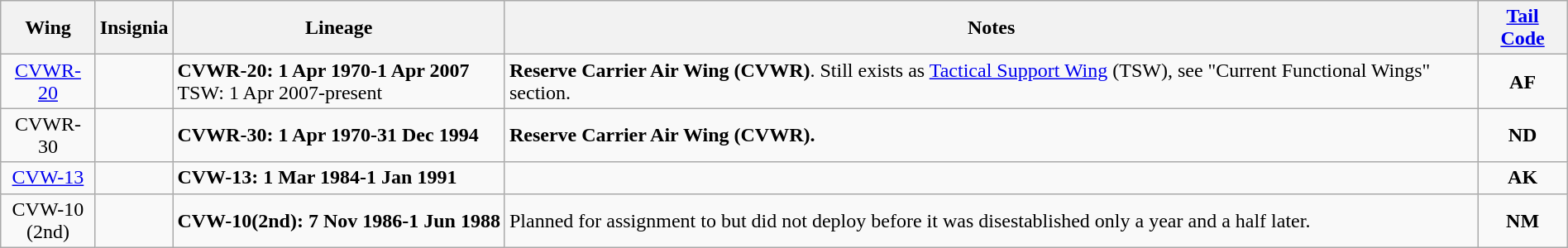<table class="wikitable" width=100% style="text-align: center">
<tr>
<th>Wing</th>
<th>Insignia</th>
<th>Lineage</th>
<th>Notes</th>
<th><a href='#'>Tail Code</a></th>
</tr>
<tr>
<td style="text-align:center;" style="white-space: nowrap;"><a href='#'>CVWR-20</a></td>
<td></td>
<td align=left><strong>CVWR-20: 1 Apr 1970-1 Apr 2007</strong><br>TSW: 1 Apr 2007-present</td>
<td align=left><strong>Reserve Carrier Air Wing (CVWR)</strong>. Still exists as <a href='#'>Tactical Support Wing</a> (TSW), see "Current Functional Wings" section.</td>
<td><strong>AF</strong></td>
</tr>
<tr>
<td style="text-align:center;">CVWR-30</td>
<td></td>
<td align=left><strong>CVWR-30: 1 Apr 1970-31 Dec 1994</strong></td>
<td align=left><strong>Reserve Carrier Air Wing (CVWR).</strong></td>
<td><strong>ND</strong></td>
</tr>
<tr>
<td style="text-align:center;"><a href='#'>CVW-13</a></td>
<td></td>
<td align=left><strong>CVW-13: 1 Mar 1984-1 Jan 1991</strong></td>
<td align=left></td>
<td><strong>AK</strong></td>
</tr>
<tr>
<td style="text-align:center;">CVW-10<br>(2nd)</td>
<td></td>
<td align=left style="white-space: nowrap;"><strong>CVW-10(2nd): 7 Nov 1986-1 Jun 1988</strong></td>
<td align=left>Planned for assignment to  but did not deploy before it was disestablished only a year and a half later.</td>
<td><strong>NM</strong></td>
</tr>
</table>
